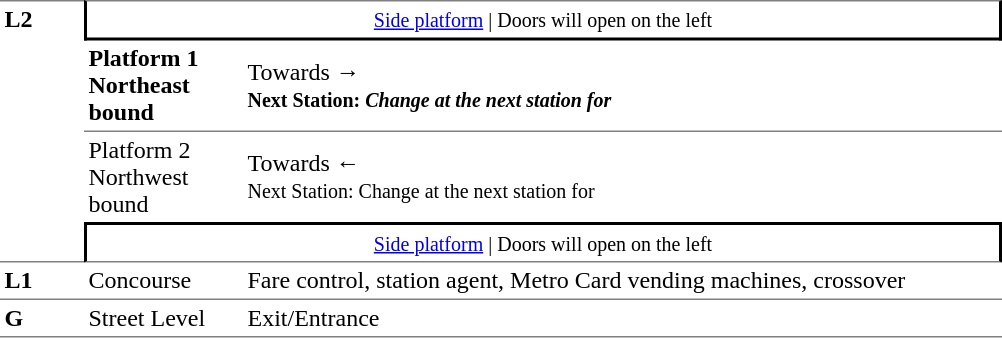<table table border=0 cellspacing=0 cellpadding=3>
<tr>
<td style="border-top:solid 1px grey;border-bottom:solid 1px grey;" width=50 rowspan=4 valign=top><strong>L2</strong></td>
<td style="border-top:solid 1px grey;border-right:solid 2px black;border-left:solid 2px black;border-bottom:solid 2px black;text-align:center;" colspan=2><small><a href='#'>Side platform</a> | Doors will open on the left </small></td>
</tr>
<tr>
<td style="border-bottom:solid 1px grey;" width=100><span><strong>Platform 1</strong><br><strong>Northeast bound</strong></span></td>
<td style="border-bottom:solid 1px grey;" width=500>Towards → <br><small><strong>Next Station:</strong> </small> <small><strong><em>Change at the next station for <strong><em></small></td>
</tr>
<tr>
<td><span></strong>Platform 2<strong><br></strong>Northwest bound<strong></span></td>
<td><span></span>Towards ← <br><small></strong>Next Station:<strong> </small> <small></em></strong>Change at the next station for </strong></em></small></td>
</tr>
<tr>
<td style="border-top:solid 2px black;border-right:solid 2px black;border-left:solid 2px black;border-bottom:solid 1px grey;text-align:center;" colspan=2><small><a href='#'>Side platform</a> | Doors will open on the left </small></td>
</tr>
<tr>
<td valign=top><strong>L1</strong></td>
<td valign=top>Concourse</td>
<td valign=top>Fare control, station agent, Metro Card vending machines, crossover</td>
</tr>
<tr>
<td style="border-bottom:solid 1px grey;border-top:solid 1px grey;" width=50 valign=top><strong>G</strong></td>
<td style="border-top:solid 1px grey;border-bottom:solid 1px grey;" width=100 valign=top>Street Level</td>
<td style="border-top:solid 1px grey;border-bottom:solid 1px grey;" width=500 valign=top>Exit/Entrance</td>
</tr>
</table>
